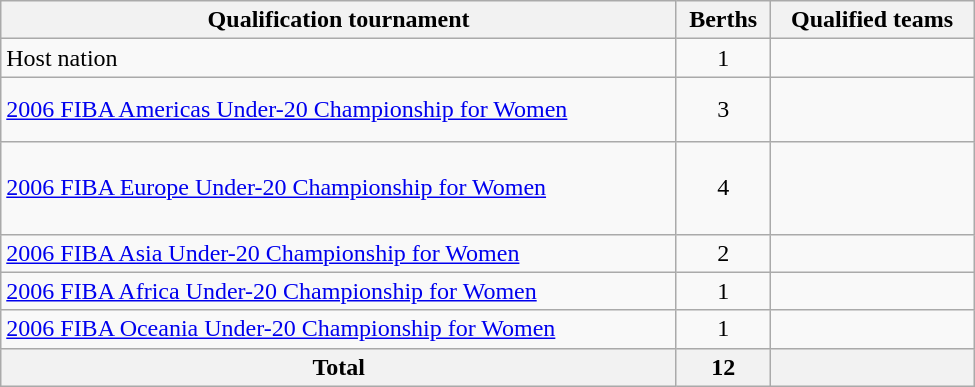<table class="wikitable" style="width:650px;">
<tr>
<th>Qualification tournament</th>
<th>Berths</th>
<th>Qualified teams</th>
</tr>
<tr>
<td>Host nation</td>
<td style="text-align:center;">1</td>
<td></td>
</tr>
<tr>
<td><a href='#'>2006 FIBA Americas Under-20 Championship for Women</a></td>
<td style="text-align:center;">3</td>
<td><br><br></td>
</tr>
<tr>
<td><a href='#'>2006 FIBA Europe Under-20 Championship for Women</a></td>
<td style="text-align:center;">4</td>
<td><br><br><br></td>
</tr>
<tr>
<td><a href='#'>2006 FIBA Asia Under-20 Championship for Women</a></td>
<td style="text-align:center;">2</td>
<td><br></td>
</tr>
<tr>
<td><a href='#'>2006 FIBA Africa Under-20 Championship for Women</a></td>
<td style="text-align:center;">1</td>
<td></td>
</tr>
<tr>
<td><a href='#'>2006 FIBA Oceania Under-20 Championship for Women</a></td>
<td style="text-align:center;">1</td>
<td></td>
</tr>
<tr>
<th>Total</th>
<th>12</th>
<th></th>
</tr>
</table>
